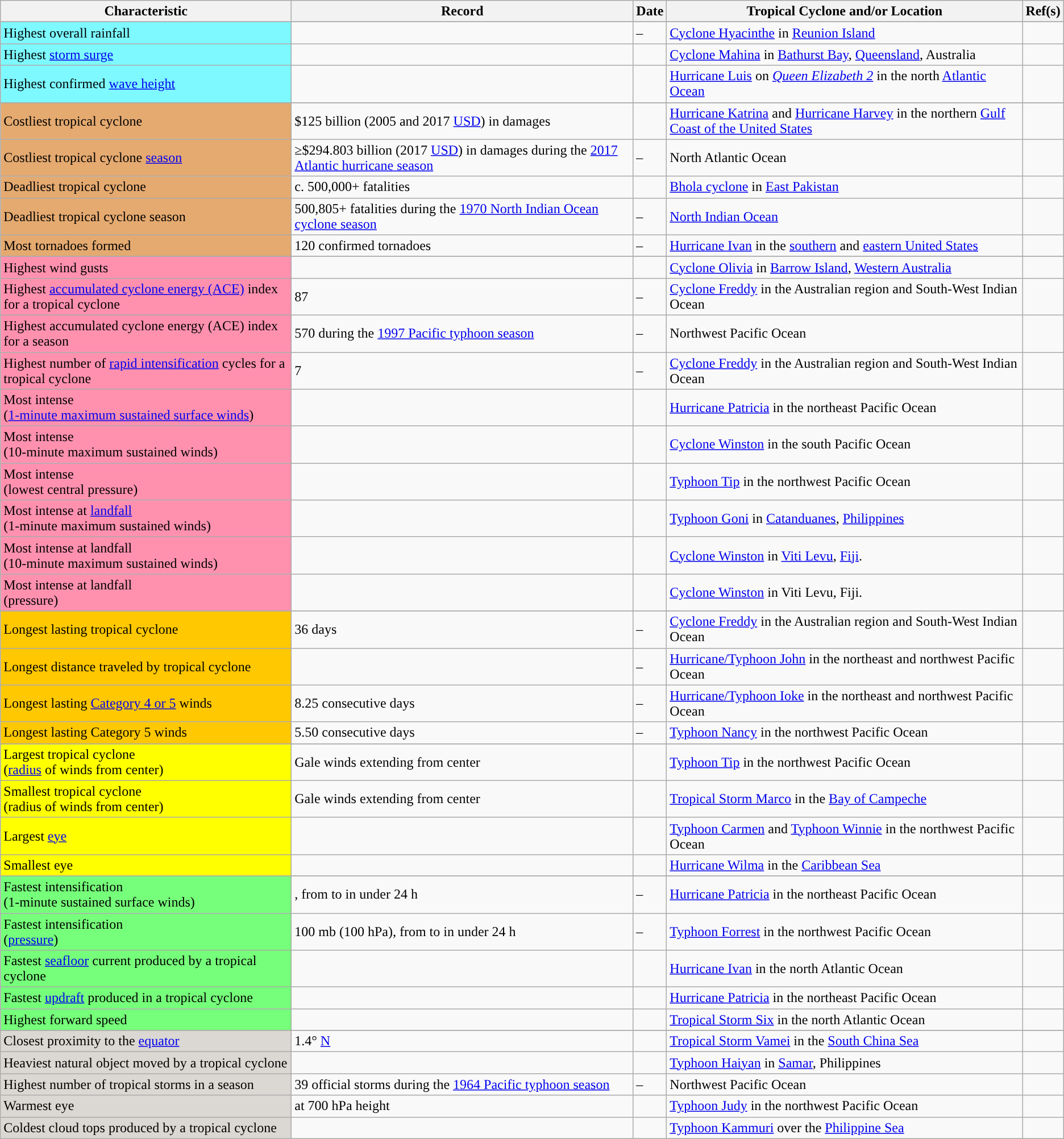<table class="wikitable sortable" border="1">
<tr>
<th>Characteristic</th>
<th>Record</th>
<th>Date</th>
<th>Tropical Cyclone and/or Location</th>
<th>Ref(s)</th>
</tr>
<tr>
</tr>
<tr id="Table row 1">
<td style="background: #7DF9FF">Highest overall rainfall</td>
<td></td>
<td> – </td>
<td><a href='#'>Cyclone Hyacinthe</a> in <a href='#'>Reunion Island</a></td>
<td></td>
</tr>
<tr>
<td style="background: #7DF9FF">Highest <a href='#'>storm surge</a></td>
<td></td>
<td></td>
<td><a href='#'>Cyclone Mahina</a> in <a href='#'>Bathurst Bay</a>, <a href='#'>Queensland</a>, Australia</td>
<td></td>
</tr>
<tr>
<td style="background: #7DF9FF">Highest confirmed <a href='#'>wave height</a></td>
<td></td>
<td></td>
<td><a href='#'>Hurricane Luis</a>  on <em><a href='#'>Queen Elizabeth 2</a></em> in the north <a href='#'>Atlantic Ocean</a></td>
<td></td>
</tr>
<tr>
</tr>
<tr id="Table row 4">
<td style="background: #E5AA70">Costliest tropical cyclone</td>
<td>$125 billion (2005 and 2017 <a href='#'>USD</a>) in damages</td>
<td><br></td>
<td><a href='#'>Hurricane Katrina</a> and <a href='#'>Hurricane Harvey</a> in the northern <a href='#'>Gulf Coast of the United States</a></td>
<td></td>
</tr>
<tr>
<td style="background: #E5AA70">Costliest tropical cyclone <a href='#'>season</a></td>
<td>≥$294.803 billion (2017 <a href='#'>USD</a>) in damages  during the <a href='#'>2017 Atlantic hurricane season</a></td>
<td> – </td>
<td>North Atlantic Ocean</td>
<td></td>
</tr>
<tr>
<td style="background: #E5AA70">Deadliest tropical cyclone</td>
<td>c. 500,000+ fatalities</td>
<td></td>
<td><a href='#'>Bhola cyclone</a> in <a href='#'>East Pakistan</a></td>
<td></td>
</tr>
<tr>
<td style="background: #E5AA70">Deadliest tropical cyclone season</td>
<td>500,805+ fatalities during the <a href='#'>1970 North Indian Ocean cyclone season</a></td>
<td> – </td>
<td><a href='#'>North Indian Ocean</a></td>
<td></td>
</tr>
<tr>
<td style="background: #E5AA70">Most tornadoes formed</td>
<td>120 confirmed tornadoes</td>
<td> – </td>
<td><a href='#'>Hurricane Ivan</a> in the <a href='#'>southern</a> and <a href='#'>eastern United States</a></td>
<td></td>
</tr>
<tr>
</tr>
<tr id="Table row 9">
<td style="background: #FF91AF">Highest wind gusts</td>
<td></td>
<td></td>
<td><a href='#'>Cyclone Olivia</a> in <a href='#'>Barrow Island</a>, <a href='#'>Western Australia</a></td>
<td></td>
</tr>
<tr>
<td style="background: #FF91AF">Highest <a href='#'>accumulated cyclone energy (ACE)</a> index for a tropical cyclone</td>
<td>87</td>
<td> – </td>
<td><a href='#'>Cyclone Freddy</a> in the Australian region and South-West Indian Ocean</td>
<td></td>
</tr>
<tr>
<td style="background: #FF91AF">Highest accumulated cyclone energy (ACE) index for a season</td>
<td>570 during the <a href='#'>1997 Pacific typhoon season</a></td>
<td> – </td>
<td>Northwest Pacific Ocean</td>
<td></td>
</tr>
<tr>
<td style="background: #FF91AF">Highest number of <a href='#'>rapid intensification</a> cycles for a tropical cyclone</td>
<td>7</td>
<td> – </td>
<td><a href='#'>Cyclone Freddy</a> in the Australian region and South-West Indian Ocean</td>
<td></td>
</tr>
<tr>
<td style="background: #FF91AF">Most intense <br> (<a href='#'>1-minute maximum sustained surface winds</a>)</td>
<td></td>
<td></td>
<td><a href='#'>Hurricane Patricia</a> in the northeast Pacific Ocean</td>
<td></td>
</tr>
<tr>
<td style="background: #FF91AF">Most intense <br> (10-minute maximum sustained winds)</td>
<td></td>
<td></td>
<td><a href='#'>Cyclone Winston</a> in the south Pacific Ocean</td>
<td></td>
</tr>
<tr>
<td style="background: #FF91AF">Most intense <br> (lowest central pressure)</td>
<td></td>
<td></td>
<td><a href='#'>Typhoon Tip</a> in the northwest Pacific Ocean</td>
<td></td>
</tr>
<tr>
<td style="background: #FF91AF">Most intense at <a href='#'>landfall</a><br> (1-minute maximum sustained winds)</td>
<td></td>
<td></td>
<td><a href='#'>Typhoon Goni</a> in <a href='#'>Catanduanes</a>, <a href='#'>Philippines</a><br></td>
<td></td>
</tr>
<tr>
<td style="background: #FF91AF">Most intense at landfall<br> (10-minute maximum sustained winds)</td>
<td></td>
<td></td>
<td><a href='#'>Cyclone Winston</a> in <a href='#'>Viti Levu</a>, <a href='#'>Fiji</a>.</td>
<td></td>
</tr>
<tr>
<td style="background: #FF91AF">Most intense at landfall <br> (pressure)</td>
<td></td>
<td></td>
<td><a href='#'>Cyclone Winston</a> in Viti Levu, Fiji.</td>
<td></td>
</tr>
<tr>
</tr>
<tr id="Table row 18">
<td style="background: #FFC800">Longest lasting tropical cyclone</td>
<td>36 days</td>
<td> – </td>
<td><a href='#'>Cyclone Freddy</a> in the Australian region and South-West Indian Ocean</td>
<td></td>
</tr>
<tr>
<td style="background: #FFC800">Longest distance traveled by tropical cyclone</td>
<td></td>
<td> – </td>
<td><a href='#'>Hurricane/Typhoon John</a> in the northeast and northwest Pacific Ocean</td>
<td></td>
</tr>
<tr>
<td style="background: #FFC800">Longest lasting <a href='#'>Category 4 or 5</a> winds</td>
<td>8.25 consecutive days</td>
<td> – </td>
<td><a href='#'>Hurricane/Typhoon Ioke</a> in the northeast and northwest Pacific Ocean</td>
<td></td>
</tr>
<tr>
<td style="background: #FFC800">Longest lasting Category 5 winds</td>
<td>5.50 consecutive days</td>
<td> – </td>
<td><a href='#'>Typhoon Nancy</a> in the northwest Pacific Ocean</td>
<td></td>
</tr>
<tr>
</tr>
<tr id="Table row 22">
<td style="background: #FFFF00">Largest tropical cyclone <br> (<a href='#'>radius</a> of winds from center)</td>
<td>Gale winds  extending  from center</td>
<td></td>
<td><a href='#'>Typhoon Tip</a> in the northwest Pacific Ocean</td>
<td></td>
</tr>
<tr>
<td style="background: #FFFF00">Smallest tropical cyclone <br> (radius of winds from center)</td>
<td>Gale winds  extending  from center</td>
<td></td>
<td><a href='#'>Tropical Storm Marco</a> in the <a href='#'>Bay of Campeche</a></td>
<td></td>
</tr>
<tr>
<td style="background: #FFFF00">Largest <a href='#'>eye</a> <br></td>
<td></td>
<td> <br> </td>
<td><a href='#'>Typhoon Carmen</a> and <a href='#'>Typhoon Winnie</a> in the northwest Pacific Ocean</td>
<td></td>
</tr>
<tr>
<td style="background: #FFFF00">Smallest eye <br></td>
<td></td>
<td></td>
<td><a href='#'>Hurricane Wilma</a> in the <a href='#'>Caribbean Sea</a></td>
<td></td>
</tr>
<tr>
</tr>
<tr id="Table row 26">
<td style="background: #76FF7A">Fastest intensification <br> (1-minute sustained surface winds)</td>
<td>, from  to  in under 24 h</td>
<td> – </td>
<td><a href='#'>Hurricane Patricia</a> in the northeast Pacific Ocean</td>
<td></td>
</tr>
<tr>
<td style="background: #76FF7A">Fastest intensification <br> (<a href='#'>pressure</a>)</td>
<td>100 mb (100 hPa), from  to  in under 24 h</td>
<td> – </td>
<td><a href='#'>Typhoon Forrest</a> in the northwest Pacific Ocean</td>
<td></td>
</tr>
<tr>
<td style="background: #76FF7A">Fastest <a href='#'>seafloor</a> current produced by a tropical cyclone</td>
<td></td>
<td></td>
<td><a href='#'>Hurricane Ivan</a> in the north Atlantic Ocean</td>
<td></td>
</tr>
<tr>
<td style="background: #76FF7A">Fastest <a href='#'>updraft</a> produced in a tropical cyclone</td>
<td></td>
<td></td>
<td><a href='#'>Hurricane Patricia</a> in the northeast Pacific Ocean</td>
<td></td>
</tr>
<tr>
<td style="background: #76FF7A">Highest forward speed</td>
<td></td>
<td></td>
<td><a href='#'>Tropical Storm Six</a> in the north Atlantic Ocean</td>
<td></td>
</tr>
<tr>
</tr>
<tr id="Table row 31">
<td style="background: #DBD7D2">Closest proximity to the <a href='#'>equator</a></td>
<td>1.4° <a href='#'>N</a></td>
<td></td>
<td><a href='#'>Tropical Storm Vamei</a> in the <a href='#'>South China Sea</a></td>
<td></td>
</tr>
<tr>
<td style="background: #DBD7D2">Heaviest natural object moved by a tropical cyclone</td>
<td></td>
<td></td>
<td><a href='#'>Typhoon Haiyan</a> in <a href='#'>Samar</a>, Philippines</td>
<td></td>
</tr>
<tr>
<td style="background: #DBD7D2">Highest number of tropical storms in a season</td>
<td>39 official storms during the <a href='#'>1964 Pacific typhoon season</a></td>
<td> – </td>
<td>Northwest Pacific Ocean</td>
<td></td>
</tr>
<tr>
<td style="background: #DBD7D2">Warmest eye</td>
<td> at 700 hPa height</td>
<td></td>
<td><a href='#'>Typhoon Judy</a> in the northwest Pacific Ocean</td>
<td></td>
</tr>
<tr>
<td style="background: #DBD7D2">Coldest cloud tops produced by a tropical cyclone</td>
<td></td>
<td></td>
<td><a href='#'>Typhoon Kammuri</a> over the <a href='#'>Philippine Sea</a></td>
<td></td>
</tr>
</table>
